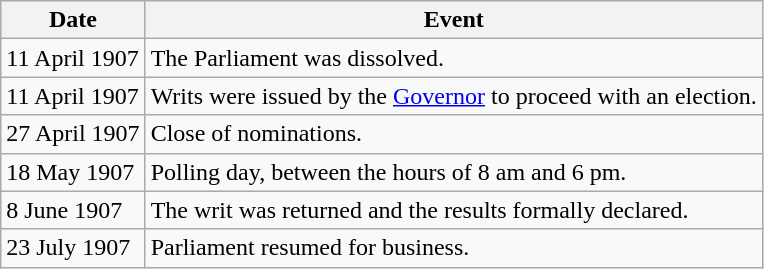<table class="wikitable">
<tr>
<th>Date</th>
<th>Event</th>
</tr>
<tr>
<td>11 April 1907</td>
<td>The Parliament was dissolved.</td>
</tr>
<tr>
<td>11 April 1907</td>
<td>Writs were issued by the <a href='#'>Governor</a> to proceed with an election.</td>
</tr>
<tr>
<td>27 April 1907</td>
<td>Close of nominations.</td>
</tr>
<tr>
<td>18 May 1907</td>
<td>Polling day, between the hours of 8 am and 6 pm.</td>
</tr>
<tr>
<td>8 June 1907</td>
<td>The writ was returned and the results formally declared.</td>
</tr>
<tr>
<td>23 July 1907</td>
<td>Parliament resumed for business.</td>
</tr>
</table>
